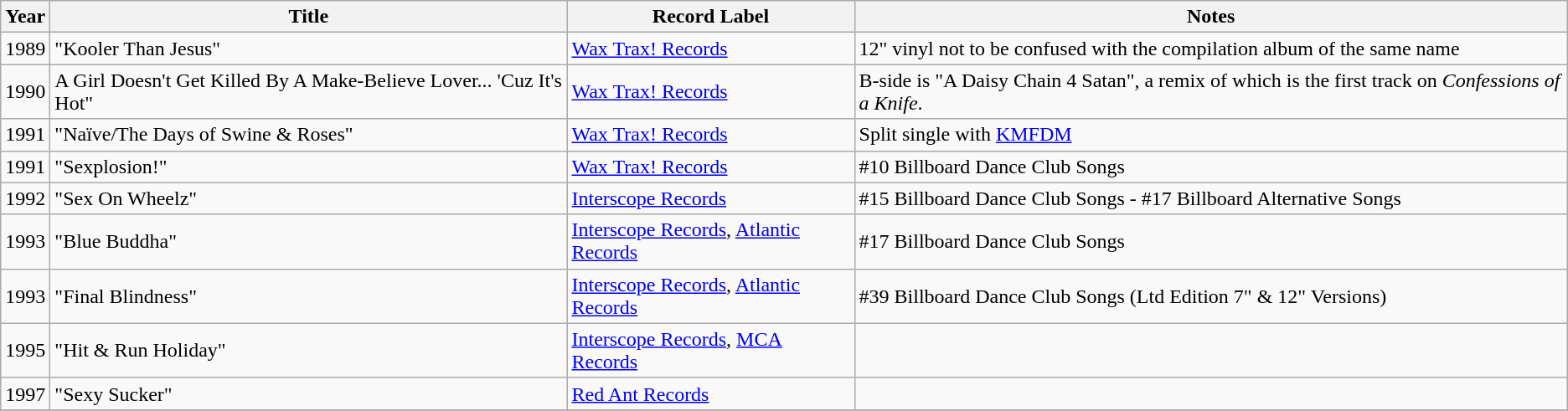<table class="wikitable">
<tr>
<th>Year</th>
<th>Title</th>
<th>Record Label</th>
<th>Notes</th>
</tr>
<tr>
<td>1989</td>
<td>"Kooler Than Jesus"</td>
<td><a href='#'>Wax Trax! Records</a></td>
<td>12" vinyl not to be confused with the compilation album of the same name</td>
</tr>
<tr>
<td>1990</td>
<td "...Cuz It's Hot>A Girl Doesn't Get Killed By A Make-Believe Lover... 'Cuz It's Hot"</td>
<td><a href='#'>Wax Trax! Records</a></td>
<td>B-side is "A Daisy Chain 4 Satan", a remix of which is the first track on <em>Confessions of a Knife</em>.</td>
</tr>
<tr>
<td>1991</td>
<td>"Naïve/The Days of Swine & Roses"</td>
<td><a href='#'>Wax Trax! Records</a></td>
<td>Split single with <a href='#'>KMFDM</a></td>
</tr>
<tr>
<td>1991</td>
<td>"Sexplosion!"</td>
<td><a href='#'>Wax Trax! Records</a></td>
<td>#10 Billboard Dance Club Songs</td>
</tr>
<tr>
<td>1992</td>
<td>"Sex On Wheelz"</td>
<td><a href='#'>Interscope Records</a></td>
<td>#15 Billboard Dance Club Songs - #17 Billboard Alternative Songs</td>
</tr>
<tr>
<td>1993</td>
<td>"Blue Buddha"</td>
<td><a href='#'>Interscope Records</a>, <a href='#'>Atlantic Records</a></td>
<td>#17 Billboard Dance Club Songs</td>
</tr>
<tr>
<td>1993</td>
<td>"Final Blindness"</td>
<td><a href='#'>Interscope Records</a>, <a href='#'>Atlantic Records</a></td>
<td>#39 Billboard Dance Club Songs (Ltd Edition 7" & 12" Versions)</td>
</tr>
<tr>
<td>1995</td>
<td>"Hit & Run Holiday"</td>
<td><a href='#'>Interscope Records</a>, <a href='#'>MCA Records</a></td>
<td></td>
</tr>
<tr>
<td>1997</td>
<td>"Sexy Sucker"</td>
<td><a href='#'>Red Ant Records</a></td>
<td></td>
</tr>
<tr>
</tr>
</table>
